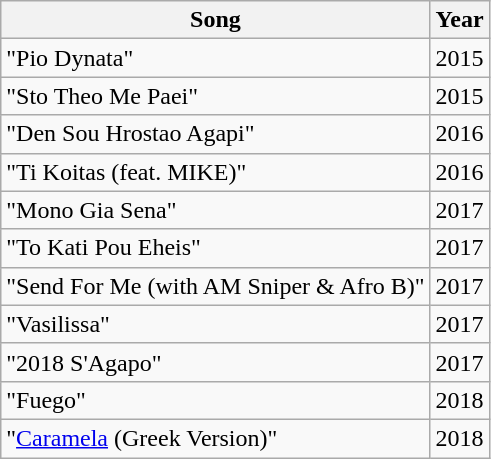<table class="wikitable">
<tr>
<th>Song</th>
<th>Year</th>
</tr>
<tr>
<td>"Pio Dynata"</td>
<td>2015</td>
</tr>
<tr>
<td>"Sto Theo Me Paei"</td>
<td>2015</td>
</tr>
<tr>
<td>"Den Sou Hrostao Agapi"</td>
<td>2016</td>
</tr>
<tr>
<td>"Ti Koitas (feat. MIKE)"</td>
<td>2016</td>
</tr>
<tr>
<td>"Mono Gia Sena"</td>
<td>2017</td>
</tr>
<tr>
<td>"To Kati Pou Eheis"</td>
<td>2017</td>
</tr>
<tr>
<td>"Send For Me (with AM Sniper & Afro B)"</td>
<td>2017</td>
</tr>
<tr>
<td>"Vasilissa"</td>
<td>2017</td>
</tr>
<tr>
<td>"2018 S'Agapo"</td>
<td>2017</td>
</tr>
<tr>
<td>"Fuego"</td>
<td>2018</td>
</tr>
<tr>
<td>"<a href='#'>Caramela</a> (Greek Version)"</td>
<td>2018</td>
</tr>
</table>
